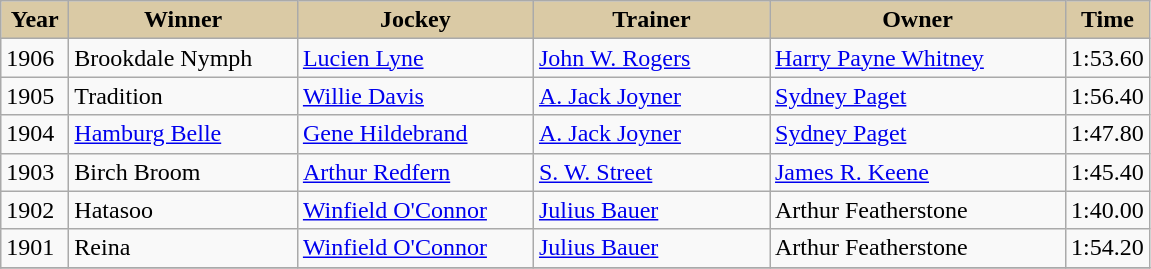<table class="wikitable sortable">
<tr>
<th style="background-color:#DACAA5; width:38px">Year<br></th>
<th style="background-color:#DACAA5; width:145px">Winner<br></th>
<th style="background-color:#DACAA5; width:150px">Jockey<br></th>
<th style="background-color:#DACAA5; width:150px">Trainer<br></th>
<th style="background-color:#DACAA5; width:190px">Owner<br></th>
<th style="background-color:#DACAA5">Time</th>
</tr>
<tr>
<td>1906</td>
<td>Brookdale Nymph</td>
<td><a href='#'>Lucien Lyne</a></td>
<td><a href='#'>John W. Rogers</a></td>
<td><a href='#'>Harry Payne Whitney</a></td>
<td>1:53.60</td>
</tr>
<tr>
<td>1905</td>
<td>Tradition</td>
<td><a href='#'>Willie Davis</a></td>
<td><a href='#'>A. Jack Joyner</a></td>
<td><a href='#'>Sydney Paget</a></td>
<td>1:56.40</td>
</tr>
<tr>
<td>1904</td>
<td><a href='#'>Hamburg Belle</a></td>
<td><a href='#'>Gene Hildebrand</a></td>
<td><a href='#'>A. Jack Joyner</a></td>
<td><a href='#'>Sydney Paget</a></td>
<td>1:47.80</td>
</tr>
<tr>
<td>1903</td>
<td>Birch Broom</td>
<td><a href='#'>Arthur Redfern</a></td>
<td><a href='#'>S. W. Street</a></td>
<td><a href='#'>James R. Keene</a></td>
<td>1:45.40</td>
</tr>
<tr>
<td>1902</td>
<td>Hatasoo</td>
<td><a href='#'>Winfield O'Connor</a></td>
<td><a href='#'>Julius Bauer</a></td>
<td>Arthur Featherstone</td>
<td>1:40.00</td>
</tr>
<tr>
<td>1901</td>
<td>Reina</td>
<td><a href='#'>Winfield O'Connor</a></td>
<td><a href='#'>Julius Bauer</a></td>
<td>Arthur Featherstone</td>
<td>1:54.20</td>
</tr>
<tr>
</tr>
</table>
